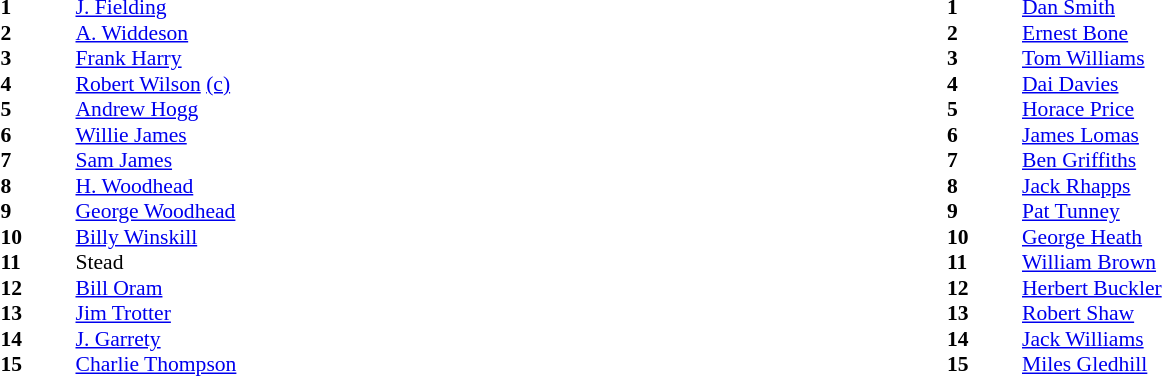<table width="100%">
<tr>
<td valign="top" width="50%"><br><table style="font-size: 90%" cellspacing="0" cellpadding="0">
<tr>
<th width="50"></th>
</tr>
<tr>
<td><strong>1</strong></td>
<td><a href='#'>J. Fielding</a></td>
</tr>
<tr>
<td><strong>2</strong></td>
<td><a href='#'>A. Widdeson</a></td>
</tr>
<tr>
<td><strong>3</strong></td>
<td><a href='#'>Frank Harry</a></td>
</tr>
<tr>
<td><strong>4</strong></td>
<td><a href='#'>Robert Wilson</a> <a href='#'>(c)</a></td>
</tr>
<tr>
<td><strong>5</strong></td>
<td><a href='#'>Andrew Hogg</a></td>
</tr>
<tr>
<td><strong>6</strong></td>
<td><a href='#'>Willie James</a></td>
</tr>
<tr>
<td><strong>7</strong></td>
<td><a href='#'>Sam James</a></td>
</tr>
<tr>
<td><strong>8</strong></td>
<td><a href='#'>H. Woodhead</a></td>
</tr>
<tr>
<td><strong>9</strong></td>
<td><a href='#'>George Woodhead</a></td>
</tr>
<tr>
<td><strong>10</strong></td>
<td><a href='#'>Billy Winskill</a></td>
</tr>
<tr>
<td><strong>11</strong></td>
<td>Stead</td>
</tr>
<tr>
<td><strong>12</strong></td>
<td><a href='#'>Bill Oram</a></td>
</tr>
<tr>
<td><strong>13</strong></td>
<td><a href='#'>Jim Trotter</a></td>
</tr>
<tr>
<td><strong>14</strong></td>
<td><a href='#'>J. Garrety</a></td>
</tr>
<tr>
<td><strong>15</strong></td>
<td><a href='#'>Charlie Thompson</a></td>
</tr>
</table>
</td>
<td valign="top" width="50%"><br><table style="font-size: 90%" cellspacing="0" cellpadding="0">
<tr>
<th width="50"></th>
</tr>
<tr>
<td><strong>1</strong></td>
<td><a href='#'>Dan Smith</a></td>
</tr>
<tr>
<td><strong>2</strong></td>
<td><a href='#'>Ernest Bone</a></td>
</tr>
<tr>
<td><strong>3</strong></td>
<td><a href='#'>Tom Williams</a></td>
</tr>
<tr>
<td><strong>4</strong></td>
<td><a href='#'>Dai Davies</a></td>
</tr>
<tr>
<td><strong>5</strong></td>
<td><a href='#'>Horace Price</a></td>
</tr>
<tr>
<td><strong>6</strong></td>
<td><a href='#'>James Lomas</a></td>
</tr>
<tr>
<td><strong>7</strong></td>
<td><a href='#'>Ben Griffiths</a></td>
</tr>
<tr>
<td><strong>8</strong></td>
<td><a href='#'>Jack Rhapps</a></td>
</tr>
<tr>
<td><strong>9</strong></td>
<td><a href='#'>Pat Tunney</a></td>
</tr>
<tr>
<td><strong>10</strong></td>
<td><a href='#'>George Heath</a></td>
</tr>
<tr>
<td><strong>11</strong></td>
<td><a href='#'>William Brown</a></td>
</tr>
<tr>
<td><strong>12</strong></td>
<td><a href='#'>Herbert Buckler</a></td>
</tr>
<tr>
<td><strong>13</strong></td>
<td><a href='#'>Robert Shaw</a></td>
</tr>
<tr>
<td><strong>14</strong></td>
<td><a href='#'>Jack Williams</a></td>
</tr>
<tr>
<td><strong>15</strong></td>
<td><a href='#'>Miles Gledhill</a></td>
</tr>
</table>
</td>
</tr>
</table>
